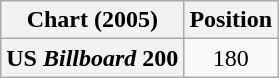<table class="wikitable plainrowheaders">
<tr>
<th>Chart (2005)</th>
<th>Position</th>
</tr>
<tr>
<th scope="row">US <em>Billboard</em> 200</th>
<td style="text-align:center;">180</td>
</tr>
</table>
